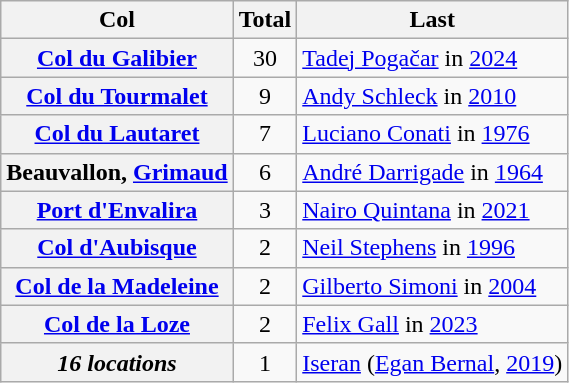<table class="wikitable plainrowheaders sortable">
<tr>
<th scope="col">Col</th>
<th scope="col">Total</th>
<th scope="col" class="unsortable">Last</th>
</tr>
<tr>
<th scope="row"><a href='#'>Col du Galibier</a></th>
<td style="text-align:center;">30</td>
<td><a href='#'>Tadej Pogačar</a> in <a href='#'>2024</a></td>
</tr>
<tr>
<th scope="row"><a href='#'>Col du Tourmalet</a></th>
<td style="text-align:center;">9</td>
<td><a href='#'>Andy Schleck</a> in <a href='#'>2010</a></td>
</tr>
<tr>
<th scope="row"><a href='#'>Col du Lautaret</a></th>
<td style="text-align:center;">7</td>
<td><a href='#'>Luciano Conati</a> in <a href='#'>1976</a></td>
</tr>
<tr>
<th scope="row">Beauvallon, <a href='#'>Grimaud</a></th>
<td style="text-align:center;">6</td>
<td><a href='#'>André Darrigade</a> in <a href='#'>1964</a></td>
</tr>
<tr>
<th scope="row"><a href='#'>Port d'Envalira</a></th>
<td style="text-align:center;">3</td>
<td><a href='#'>Nairo Quintana</a> in <a href='#'>2021</a></td>
</tr>
<tr>
<th scope="row"><a href='#'>Col d'Aubisque</a></th>
<td style="text-align:center;">2</td>
<td><a href='#'>Neil Stephens</a> in <a href='#'>1996</a></td>
</tr>
<tr>
<th scope="row"><a href='#'>Col de la Madeleine</a></th>
<td style="text-align:center;">2</td>
<td><a href='#'>Gilberto Simoni</a> in <a href='#'>2004</a></td>
</tr>
<tr>
<th scope="row"><a href='#'>Col de la Loze</a></th>
<td style="text-align:center;">2</td>
<td><a href='#'>Felix Gall</a> in <a href='#'>2023</a></td>
</tr>
<tr>
<th scope="row"><em>16 locations</th>
<td style="text-align:center;">1</td>
<td><a href='#'>Iseran</a> (<a href='#'>Egan Bernal</a>, <a href='#'>2019</a>)</td>
</tr>
</table>
